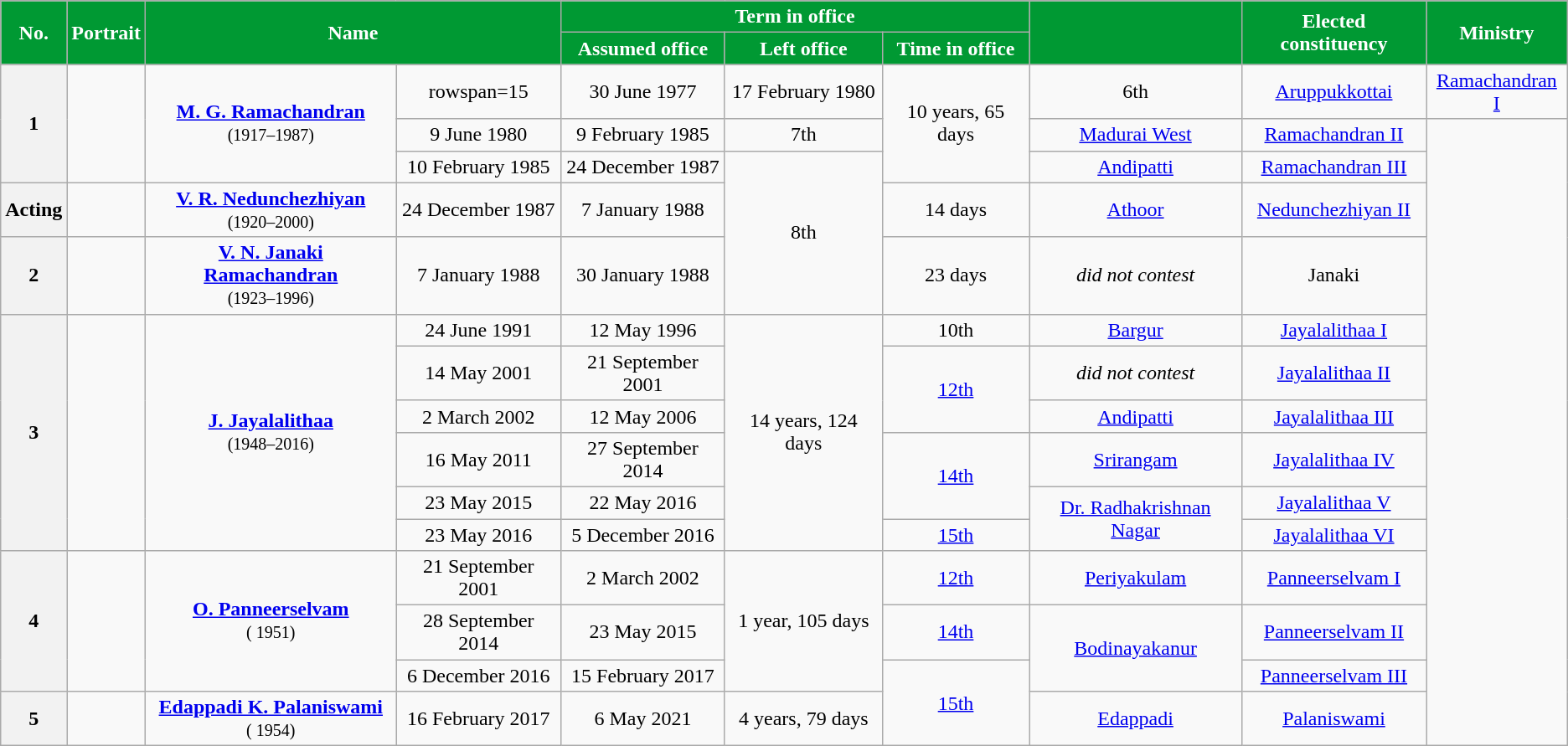<table class="wikitable sortable" style="text-align:center;">
<tr>
<th rowspan=2 style="background-color:#009933;color:white">No.</th>
<th rowspan=2 style="background-color:#009933;color:white">Portrait</th>
<th rowspan=2 colspan=2 style="background-color:#009933;color:white">Name<br></th>
<th colspan=3 style="background-color:#009933;color:white">Term in office</th>
<th rowspan=2 style="background-color:#009933;color:white"><a href='#'></a><br></th>
<th rowspan=2 style="background-color:#009933;color:white">Elected constituency</th>
<th rowspan=2 style="background-color:#009933;color:white">Ministry</th>
</tr>
<tr>
<th style="background-color:#009933;color:white">Assumed office</th>
<th style="background-color:#009933;color:white">Left office</th>
<th style="background-color:#009933;color:white">Time in office</th>
</tr>
<tr>
<th rowspan=3>1</th>
<td rowspan=3></td>
<td rowspan=3><strong><a href='#'>M. G. Ramachandran</a></strong><br><small>(1917–1987)</small></td>
<td>rowspan=15 </td>
<td>30 June 1977</td>
<td>17 February 1980</td>
<td rowspan=3>10 years, 65 days</td>
<td>6th<br></td>
<td><a href='#'>Aruppukkottai</a></td>
<td><a href='#'>Ramachandran I</a></td>
</tr>
<tr>
<td>9 June 1980</td>
<td>9 February 1985</td>
<td>7th<br></td>
<td><a href='#'>Madurai West</a></td>
<td><a href='#'>Ramachandran II</a></td>
</tr>
<tr>
<td>10 February 1985</td>
<td>24 December 1987</td>
<td rowspan=3>8th<br></td>
<td><a href='#'>Andipatti</a></td>
<td><a href='#'>Ramachandran III</a></td>
</tr>
<tr>
<th>Acting</th>
<td></td>
<td><strong><a href='#'>V. R. Nedunchezhiyan</a></strong><br><small>(1920–2000)</small></td>
<td>24 December 1987</td>
<td>7 January 1988</td>
<td>14 days</td>
<td><a href='#'>Athoor</a></td>
<td><a href='#'>Nedunchezhiyan II</a></td>
</tr>
<tr>
<th>2</th>
<td></td>
<td><strong><a href='#'>V. N. Janaki Ramachandran</a></strong><br><small>(1923–1996)</small></td>
<td>7 January 1988</td>
<td>30 January 1988</td>
<td>23 days</td>
<td><em>did not contest</em></td>
<td>Janaki</td>
</tr>
<tr>
<th rowspan=6>3</th>
<td rowspan=6></td>
<td rowspan=6><strong><a href='#'>J. Jayalalithaa</a></strong><br><small>(1948–2016)</small></td>
<td>24 June 1991</td>
<td>12 May 1996</td>
<td rowspan=6>14 years, 124 days</td>
<td>10th<br></td>
<td><a href='#'>Bargur</a></td>
<td><a href='#'>Jayalalithaa I</a></td>
</tr>
<tr>
<td>14 May 2001</td>
<td>21 September 2001</td>
<td rowspan=2><a href='#'>12th</a><br></td>
<td><em>did not contest</em></td>
<td><a href='#'>Jayalalithaa II</a></td>
</tr>
<tr>
<td>2 March 2002</td>
<td>12 May 2006</td>
<td><a href='#'>Andipatti</a></td>
<td><a href='#'>Jayalalithaa III</a></td>
</tr>
<tr>
<td>16 May 2011</td>
<td>27 September 2014</td>
<td rowspan=2><a href='#'>14th</a><br></td>
<td><a href='#'>Srirangam</a></td>
<td><a href='#'>Jayalalithaa IV</a></td>
</tr>
<tr>
<td>23 May 2015</td>
<td>22 May 2016</td>
<td rowspan=2><a href='#'>Dr. Radhakrishnan Nagar</a></td>
<td><a href='#'>Jayalalithaa V</a></td>
</tr>
<tr>
<td>23 May 2016</td>
<td>5 December 2016</td>
<td><a href='#'>15th</a><br></td>
<td><a href='#'>Jayalalithaa VI</a></td>
</tr>
<tr>
<th rowspan=3>4</th>
<td rowspan=3></td>
<td rowspan=3><strong><a href='#'>O. Panneerselvam</a></strong><br><small>( 1951)</small></td>
<td>21 September 2001</td>
<td>2 March 2002</td>
<td rowspan=3>1 year, 105 days</td>
<td><a href='#'>12th</a><br></td>
<td><a href='#'>Periyakulam</a></td>
<td><a href='#'>Panneerselvam I</a></td>
</tr>
<tr>
<td>28 September 2014</td>
<td>23 May 2015</td>
<td><a href='#'>14th</a><br></td>
<td rowspan=2><a href='#'>Bodinayakanur</a></td>
<td><a href='#'>Panneerselvam II</a></td>
</tr>
<tr>
<td>6 December 2016</td>
<td>15 February 2017</td>
<td rowspan=2><a href='#'>15th</a><br></td>
<td><a href='#'>Panneerselvam III</a></td>
</tr>
<tr>
<th>5</th>
<td></td>
<td><strong><a href='#'>Edappadi K. Palaniswami</a></strong><br><small>( 1954)</small></td>
<td>16 February 2017</td>
<td>6 May 2021</td>
<td>4 years, 79 days</td>
<td><a href='#'>Edappadi</a></td>
<td><a href='#'>Palaniswami</a></td>
</tr>
</table>
